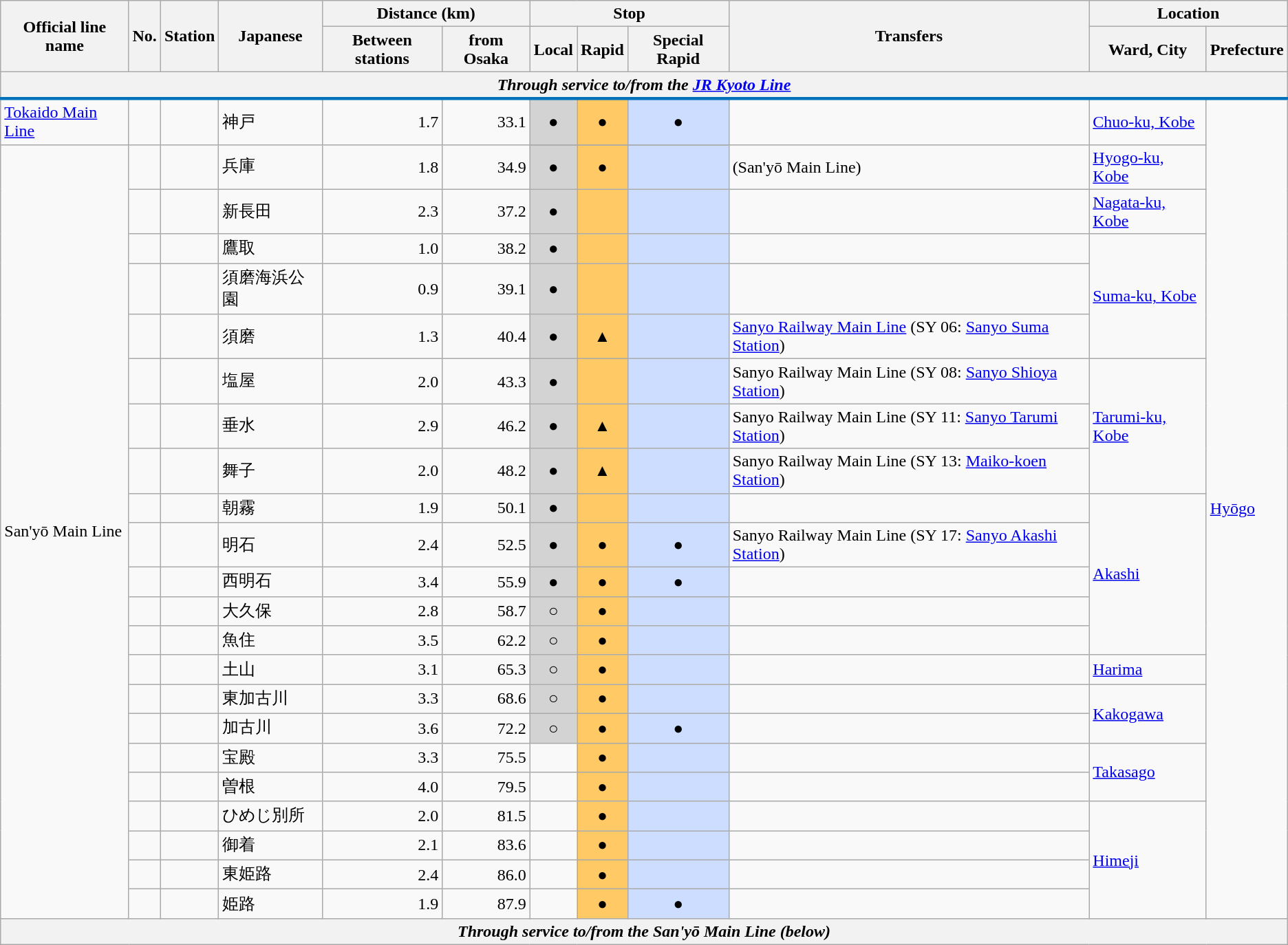<table class=wikitable>
<tr>
<th rowspan=2>Official line name</th>
<th rowspan=2>No.</th>
<th rowspan=2>Station</th>
<th rowspan=2>Japanese</th>
<th colspan=2>Distance (km)</th>
<th colspan=3>Stop</th>
<th rowspan=2>Transfers</th>
<th colspan=2>Location</th>
</tr>
<tr>
<th>Between stations</th>
<th>from Osaka</th>
<th>Local</th>
<th>Rapid</th>
<th>Special Rapid</th>
<th>Ward, City</th>
<th>Prefecture</th>
</tr>
<tr>
<th colspan="12" align="center" style="border-bottom:solid 3px #0072bc;"><em>Through service to/from the <a href='#'>JR Kyoto Line</a></em></th>
</tr>
<tr>
<td><a href='#'>Tokaido Main Line</a></td>
<td rowspan="2"></td>
<td rowspan="2"></td>
<td rowspan="2">神戸</td>
<td rowspan="2" align="right">1.7</td>
<td rowspan="2" align="right">33.1</td>
<td style="background-color:#d3d3d3;" align="center">●</td>
<td style="background-color:#ffc966;" align="center">●</td>
<td style="background-color:#cdf;" align="center">●</td>
<td rowspan="2"></td>
<td rowspan="2"><a href='#'>Chuo-ku, Kobe</a></td>
<td rowspan="24"><a href='#'>Hyōgo</a></td>
</tr>
<tr>
<td rowspan="23">San'yō Main Line</td>
</tr>
<tr>
<td></td>
<td></td>
<td>兵庫</td>
<td align="right">1.8</td>
<td align="right">34.9</td>
<td style="background-color:#d3d3d3;" align="center">●</td>
<td style="background-color:#ffc966;" align="center">●</td>
<td style="background-color:#cdf;" align="center"></td>
<td> (San'yō Main Line)</td>
<td><a href='#'>Hyogo-ku, Kobe</a></td>
</tr>
<tr>
<td></td>
<td></td>
<td>新長田</td>
<td align="right">2.3</td>
<td align="right">37.2</td>
<td style="background-color:#d3d3d3;" align="center">●</td>
<td style="background-color:#ffc966;" align="center"></td>
<td style="background-color:#cdf;" align="center"></td>
<td></td>
<td><a href='#'>Nagata-ku, Kobe</a></td>
</tr>
<tr>
<td></td>
<td></td>
<td>鷹取</td>
<td align="right">1.0</td>
<td align="right">38.2</td>
<td style="background-color:#d3d3d3;" align="center">●</td>
<td style="background-color:#ffc966;" align="center"></td>
<td style="background-color:#cdf;" align="center"></td>
<td></td>
<td rowspan=3><a href='#'>Suma-ku, Kobe</a></td>
</tr>
<tr>
<td></td>
<td></td>
<td>須磨海浜公園</td>
<td align="right">0.9</td>
<td align="right">39.1</td>
<td style="background-color:#d3d3d3;" align="center">●</td>
<td style="background-color:#ffc966;" align="center"></td>
<td style="background-color:#cdf;" align="center"></td>
<td></td>
</tr>
<tr>
<td></td>
<td></td>
<td>須磨</td>
<td align="right">1.3</td>
<td align="right">40.4</td>
<td style="background-color:#d3d3d3;" align="center">●</td>
<td style="background-color:#ffc966;" align="center">▲</td>
<td style="background-color:#cdf;" align="center"></td>
<td> <a href='#'>Sanyo Railway Main Line</a> (SY 06: <a href='#'>Sanyo Suma Station</a>)</td>
</tr>
<tr>
<td></td>
<td></td>
<td>塩屋</td>
<td align="right">2.0</td>
<td align="right">43.3</td>
<td style="background-color:#d3d3d3;" align="center">●</td>
<td style="background-color:#ffc966;" align="center"></td>
<td style="background-color:#cdf;" align="center"></td>
<td> Sanyo Railway Main Line (SY 08: <a href='#'>Sanyo Shioya Station</a>)</td>
<td rowspan=3><a href='#'>Tarumi-ku, Kobe</a></td>
</tr>
<tr>
<td></td>
<td></td>
<td>垂水</td>
<td align="right">2.9</td>
<td align="right">46.2</td>
<td style="background-color:#d3d3d3;" align="center">●</td>
<td style="background-color:#ffc966;" align="center">▲</td>
<td style="background-color:#cdf;" align="center"></td>
<td> Sanyo Railway Main Line (SY 11: <a href='#'>Sanyo Tarumi Station</a>)</td>
</tr>
<tr>
<td></td>
<td></td>
<td>舞子</td>
<td align="right">2.0</td>
<td align="right">48.2</td>
<td style="background-color:#d3d3d3;" align="center">●</td>
<td style="background-color:#ffc966;" align="center">▲</td>
<td style="background-color:#cdf;" align="center"></td>
<td> Sanyo Railway Main Line (SY 13: <a href='#'>Maiko-koen Station</a>)</td>
</tr>
<tr>
<td></td>
<td></td>
<td>朝霧</td>
<td align="right">1.9</td>
<td align="right">50.1</td>
<td style="background-color:#d3d3d3;" align="center">●</td>
<td style="background-color:#ffc966;" align="center"></td>
<td style="background-color:#cdf;" align="center"></td>
<td></td>
<td rowspan=5><a href='#'>Akashi</a></td>
</tr>
<tr>
<td></td>
<td></td>
<td>明石</td>
<td align="right">2.4</td>
<td align="right">52.5</td>
<td style="background-color:#d3d3d3;" align="center">●</td>
<td style="background-color:#ffc966;" align="center">●</td>
<td style="background-color:#cdf;" align="center">●</td>
<td> Sanyo Railway Main Line (SY 17: <a href='#'>Sanyo Akashi Station</a>)</td>
</tr>
<tr>
<td></td>
<td></td>
<td>西明石</td>
<td align="right">3.4</td>
<td align="right">55.9</td>
<td style="background-color:#d3d3d3;" align="center">●</td>
<td style="background-color:#ffc966;" align="center">●</td>
<td style="background-color:#cdf;" align="center">●</td>
<td></td>
</tr>
<tr>
<td></td>
<td></td>
<td>大久保</td>
<td align="right">2.8</td>
<td align="right">58.7</td>
<td style="background-color:#d3d3d3;" align="center">○</td>
<td style="background-color:#ffc966;" align="center">●</td>
<td style="background-color:#cdf;" align="center"></td>
<td></td>
</tr>
<tr>
<td></td>
<td></td>
<td>魚住</td>
<td align="right">3.5</td>
<td align="right">62.2</td>
<td style="background-color:#d3d3d3;" align="center">○</td>
<td style="background-color:#ffc966;" align="center">●</td>
<td style="background-color:#cdf;" align="center"></td>
<td></td>
</tr>
<tr>
<td></td>
<td></td>
<td>土山</td>
<td align="right">3.1</td>
<td align="right">65.3</td>
<td style="background-color:#d3d3d3;" align="center">○</td>
<td style="background-color:#ffc966;" align="center">●</td>
<td style="background-color:#cdf;" align="center"></td>
<td></td>
<td><a href='#'>Harima</a></td>
</tr>
<tr>
<td></td>
<td></td>
<td>東加古川</td>
<td align="right">3.3</td>
<td align="right">68.6</td>
<td style="background-color:#d3d3d3;" align="center">○</td>
<td style="background-color:#ffc966;" align="center">●</td>
<td style="background-color:#cdf;" align="center"></td>
<td></td>
<td rowspan=2><a href='#'>Kakogawa</a></td>
</tr>
<tr>
<td></td>
<td></td>
<td>加古川</td>
<td align="right">3.6</td>
<td align="right">72.2</td>
<td style="background-color:#d3d3d3;" align="center">○</td>
<td style="background-color:#ffc966;" align="center">●</td>
<td style="background-color:#cdf;" align="center">●</td>
<td> </td>
</tr>
<tr>
<td></td>
<td></td>
<td>宝殿</td>
<td align="right">3.3</td>
<td align="right">75.5</td>
<td></td>
<td style="background-color:#ffc966;" align="center">●</td>
<td style="background-color:#cdf;" align="center"></td>
<td></td>
<td rowspan=2><a href='#'>Takasago</a></td>
</tr>
<tr>
<td></td>
<td></td>
<td>曽根</td>
<td align="right">4.0</td>
<td align="right">79.5</td>
<td></td>
<td style="background-color:#ffc966;" align="center">●</td>
<td style="background-color:#cdf;" align="center"></td>
<td></td>
</tr>
<tr>
<td></td>
<td></td>
<td>ひめじ別所</td>
<td align="right">2.0</td>
<td align="right">81.5</td>
<td></td>
<td style="background-color:#ffc966;" align="center">●</td>
<td style="background-color:#cdf;" align="center"></td>
<td></td>
<td rowspan=4><a href='#'>Himeji</a></td>
</tr>
<tr>
<td></td>
<td></td>
<td>御着</td>
<td align="right">2.1</td>
<td align="right">83.6</td>
<td></td>
<td style="background-color:#ffc966;" align="center">●</td>
<td style="background-color:#cdf;" align="center"></td>
<td></td>
</tr>
<tr>
<td></td>
<td></td>
<td>東姫路</td>
<td align="right">2.4</td>
<td align="right">86.0</td>
<td></td>
<td style="background-color:#ffc966;" align="center">●</td>
<td style="background-color:#cdf;" align="center"></td>
<td></td>
</tr>
<tr>
<td></td>
<td></td>
<td>姫路</td>
<td align="right">1.9</td>
<td align="right">87.9</td>
<td></td>
<td style="background-color:#ffc966;" align="center">●</td>
<td style="background-color:#cdf;" align="center">●</td>
<td></td>
</tr>
<tr>
<th colspan="12" align="center"><em>Through service to/from the San'yō Main Line (below)</em></th>
</tr>
</table>
